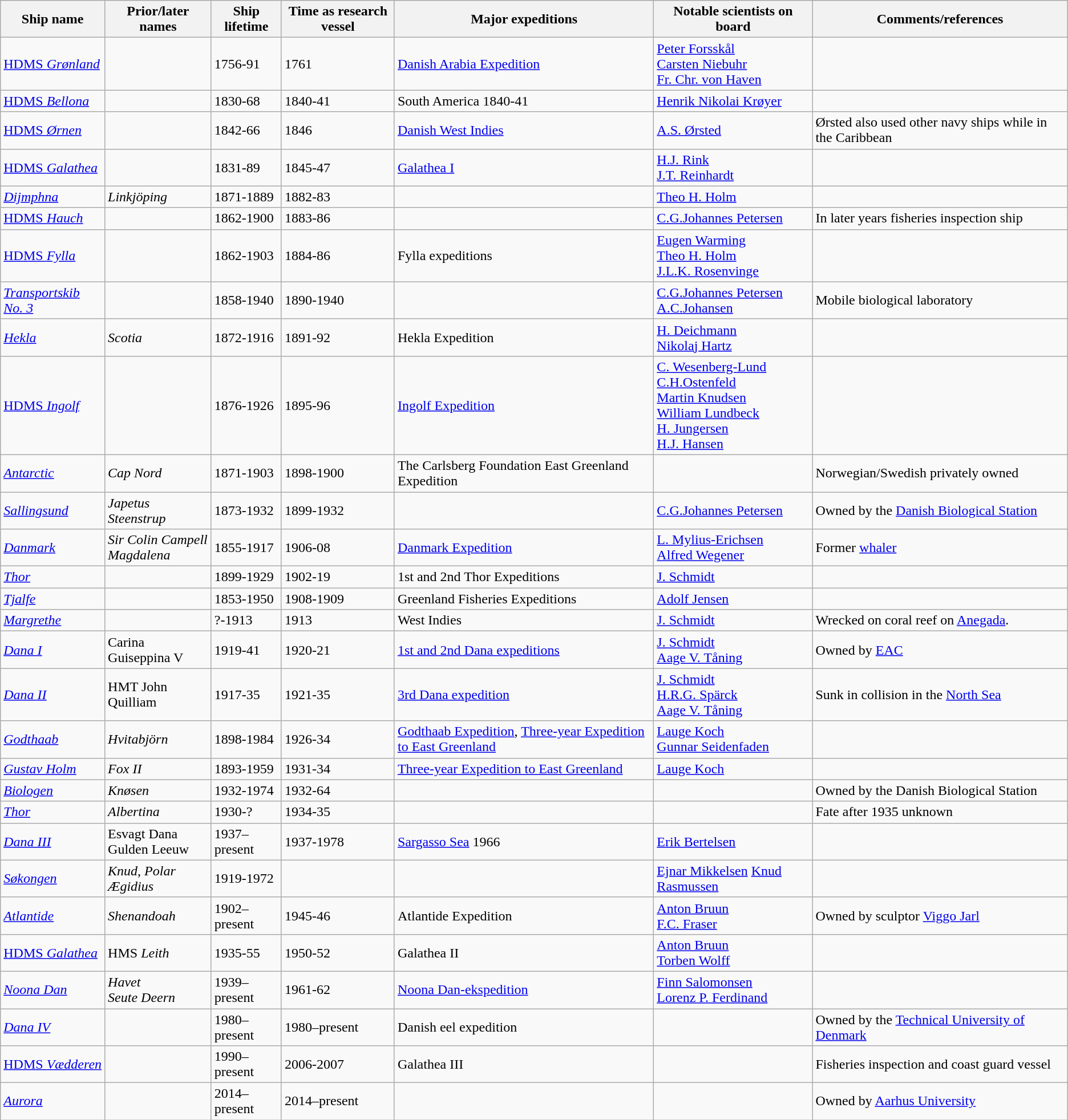<table class="wikitable">
<tr>
<th>Ship name</th>
<th>Prior/later names</th>
<th>Ship lifetime</th>
<th>Time as research vessel</th>
<th>Major expeditions</th>
<th>Notable scientists on board</th>
<th>Comments/references</th>
</tr>
<tr>
<td><a href='#'>HDMS <em>Grønland</em></a></td>
<td></td>
<td>1756-91</td>
<td>1761</td>
<td><a href='#'>Danish Arabia Expedition</a></td>
<td><a href='#'>Peter Forsskål</a><br><a href='#'>Carsten Niebuhr</a><br><a href='#'>Fr. Chr. von Haven</a></td>
<td></td>
</tr>
<tr>
<td><a href='#'>HDMS <em>Bellona</em></a></td>
<td></td>
<td>1830-68</td>
<td>1840-41</td>
<td>South America 1840-41</td>
<td><a href='#'>Henrik Nikolai Krøyer</a></td>
<td></td>
</tr>
<tr>
<td><a href='#'>HDMS <em>Ørnen</em></a></td>
<td></td>
<td>1842-66</td>
<td>1846</td>
<td><a href='#'>Danish West Indies</a></td>
<td><a href='#'>A.S. Ørsted</a></td>
<td>Ørsted also used other navy ships while in the Caribbean</td>
</tr>
<tr>
<td><a href='#'>HDMS <em>Galathea</em></a></td>
<td></td>
<td>1831-89</td>
<td>1845-47</td>
<td><a href='#'>Galathea I</a></td>
<td><a href='#'>H.J. Rink</a><br><a href='#'>J.T. Reinhardt</a></td>
<td></td>
</tr>
<tr>
<td><em><a href='#'>Dijmphna</a></em></td>
<td><em>Linkjöping</em></td>
<td>1871-1889</td>
<td>1882-83</td>
<td></td>
<td><a href='#'>Theo H. Holm</a></td>
<td></td>
</tr>
<tr>
<td><a href='#'>HDMS <em>Hauch</em></a></td>
<td></td>
<td>1862-1900</td>
<td>1883-86</td>
<td></td>
<td><a href='#'>C.G.Johannes Petersen</a></td>
<td>In later years fisheries inspection ship</td>
</tr>
<tr>
<td><a href='#'>HDMS <em>Fylla</em></a></td>
<td></td>
<td>1862-1903</td>
<td>1884-86</td>
<td>Fylla expeditions</td>
<td><a href='#'>Eugen Warming</a><br> <a href='#'>Theo H. Holm</a><br><a href='#'>J.L.K. Rosenvinge</a></td>
<td></td>
</tr>
<tr>
<td><em><a href='#'>Transportskib No. 3</a></em></td>
<td></td>
<td>1858-1940</td>
<td>1890-1940</td>
<td></td>
<td><a href='#'>C.G.Johannes Petersen</a><br><a href='#'>A.C.Johansen</a></td>
<td>Mobile biological laboratory</td>
</tr>
<tr>
<td><a href='#'><em>Hekla</em></a></td>
<td><em>Scotia</em></td>
<td>1872-1916</td>
<td>1891-92</td>
<td>Hekla Expedition</td>
<td><a href='#'>H. Deichmann</a><br><a href='#'>Nikolaj Hartz</a></td>
<td></td>
</tr>
<tr>
<td><a href='#'>HDMS <em>Ingolf</em></a></td>
<td></td>
<td>1876-1926</td>
<td>1895-96</td>
<td><a href='#'>Ingolf Expedition</a></td>
<td><a href='#'>C. Wesenberg-Lund</a><br><a href='#'>C.H.Ostenfeld</a><br><a href='#'>Martin Knudsen</a><br><a href='#'>William Lundbeck</a><br><a href='#'>H. Jungersen</a><br><a href='#'>H.J. Hansen</a></td>
<td></td>
</tr>
<tr>
<td><a href='#'><em>Antarctic</em></a></td>
<td><em>Cap Nord</em></td>
<td>1871-1903</td>
<td>1898-1900</td>
<td>The Carlsberg Foundation East Greenland Expedition</td>
<td></td>
<td>Norwegian/Swedish privately owned</td>
</tr>
<tr>
<td><a href='#'><em>Sallingsund</em></a></td>
<td><em>Japetus Steenstrup</em></td>
<td>1873-1932</td>
<td>1899-1932</td>
<td></td>
<td><a href='#'>C.G.Johannes Petersen</a></td>
<td>Owned by the <a href='#'>Danish Biological Station</a></td>
</tr>
<tr>
<td><a href='#'><em>Danmark</em></a></td>
<td><em>Sir Colin Campell</em><br><em>Magdalena </em></td>
<td>1855-1917</td>
<td>1906-08</td>
<td><a href='#'>Danmark Expedition</a></td>
<td><a href='#'>L. Mylius-Erichsen</a><br><a href='#'>Alfred Wegener</a></td>
<td>Former <a href='#'>whaler</a></td>
</tr>
<tr>
<td><a href='#'><em>Thor</em></a></td>
<td></td>
<td>1899-1929</td>
<td>1902-19</td>
<td>1st and 2nd Thor Expeditions</td>
<td><a href='#'>J. Schmidt</a></td>
<td></td>
</tr>
<tr>
<td><a href='#'><em>Tjalfe</em></a></td>
<td></td>
<td>1853-1950</td>
<td>1908-1909</td>
<td>Greenland Fisheries Expeditions</td>
<td><a href='#'>Adolf Jensen</a></td>
<td></td>
</tr>
<tr>
<td><a href='#'><em>Margrethe</em></a></td>
<td></td>
<td>?-1913</td>
<td>1913</td>
<td>West Indies</td>
<td><a href='#'>J. Schmidt</a></td>
<td>Wrecked on coral reef on <a href='#'>Anegada</a>.</td>
</tr>
<tr>
<td><a href='#'><em>Dana I</em></a></td>
<td>Carina<br>Guiseppina V</td>
<td>1919-41</td>
<td>1920-21</td>
<td><a href='#'>1st and 2nd Dana expeditions</a></td>
<td><a href='#'>J. Schmidt</a><br><a href='#'>Aage V. Tåning</a></td>
<td>Owned by <a href='#'>EAC</a></td>
</tr>
<tr>
<td><a href='#'><em>Dana II</em></a></td>
<td>HMT John Quilliam</td>
<td>1917-35</td>
<td>1921-35</td>
<td><a href='#'>3rd Dana expedition</a></td>
<td><a href='#'>J. Schmidt</a><br><a href='#'>H.R.G. Spärck</a><br><a href='#'>Aage V. Tåning</a></td>
<td>Sunk in collision in the <a href='#'>North Sea</a></td>
</tr>
<tr>
<td><em><a href='#'>Godthaab</a></em></td>
<td><em>Hvitabjörn</em></td>
<td>1898-1984</td>
<td>1926-34</td>
<td><a href='#'>Godthaab Expedition</a>, <a href='#'>Three-year Expedition to East Greenland</a></td>
<td><a href='#'>Lauge Koch</a><br><a href='#'>Gunnar Seidenfaden</a></td>
<td></td>
</tr>
<tr>
<td><em><a href='#'>Gustav Holm</a></em></td>
<td><em>Fox II</em></td>
<td>1893-1959</td>
<td>1931-34</td>
<td><a href='#'>Three-year Expedition to East Greenland</a></td>
<td><a href='#'>Lauge Koch</a></td>
<td></td>
</tr>
<tr>
<td><em><a href='#'>Biologen</a></em></td>
<td><em>Knøsen</em></td>
<td>1932-1974</td>
<td>1932-64</td>
<td></td>
<td></td>
<td>Owned by the Danish Biological Station</td>
</tr>
<tr>
<td><a href='#'><em>Thor</em></a></td>
<td><em>Albertina</em></td>
<td>1930-?</td>
<td>1934-35</td>
<td></td>
<td></td>
<td>Fate after 1935 unknown</td>
</tr>
<tr>
<td><a href='#'><em>Dana III</em></a></td>
<td>Esvagt Dana<br>Gulden Leeuw</td>
<td>1937–present</td>
<td>1937-1978</td>
<td><a href='#'>Sargasso Sea</a> 1966</td>
<td><a href='#'>Erik Bertelsen</a></td>
<td></td>
</tr>
<tr>
<td><em><a href='#'>Søkongen</a></em></td>
<td><em>Knud</em>, <em>Polar Ægidius</em></td>
<td>1919-1972</td>
<td></td>
<td></td>
<td><a href='#'>Ejnar Mikkelsen</a> <a href='#'>Knud Rasmussen</a></td>
<td></td>
</tr>
<tr>
<td><a href='#'><em>Atlantide</em></a></td>
<td><em>Shenandoah</em></td>
<td>1902–present</td>
<td>1945-46</td>
<td>Atlantide Expedition</td>
<td><a href='#'>Anton Bruun</a><br><a href='#'>F.C. Fraser</a></td>
<td>Owned by sculptor <a href='#'>Viggo Jarl</a></td>
</tr>
<tr>
<td><a href='#'>HDMS <em>Galathea</em></a></td>
<td>HMS <em>Leith</em></td>
<td>1935-55</td>
<td>1950-52</td>
<td>Galathea II</td>
<td><a href='#'>Anton Bruun</a><br><a href='#'>Torben Wolff</a></td>
<td></td>
</tr>
<tr>
<td><a href='#'><em>Noona Dan</em></a></td>
<td><em>Havet</em><br><em>Seute Deern</em></td>
<td>1939–present</td>
<td>1961-62</td>
<td><a href='#'>Noona Dan-ekspedition</a></td>
<td><a href='#'>Finn Salomonsen</a><br><a href='#'>Lorenz P. Ferdinand</a></td>
<td></td>
</tr>
<tr>
<td><a href='#'><em>Dana IV</em></a></td>
<td></td>
<td>1980–present</td>
<td>1980–present</td>
<td>Danish eel expedition</td>
<td></td>
<td>Owned by the <a href='#'>Technical University of Denmark</a></td>
</tr>
<tr>
<td><a href='#'>HDMS <em>Vædderen</em></a></td>
<td></td>
<td>1990–present</td>
<td>2006-2007</td>
<td>Galathea III</td>
<td></td>
<td>Fisheries inspection and coast guard vessel</td>
</tr>
<tr>
<td><a href='#'><em>Aurora</em></a></td>
<td></td>
<td>2014–present</td>
<td>2014–present</td>
<td></td>
<td></td>
<td>Owned by <a href='#'>Aarhus University</a></td>
</tr>
</table>
